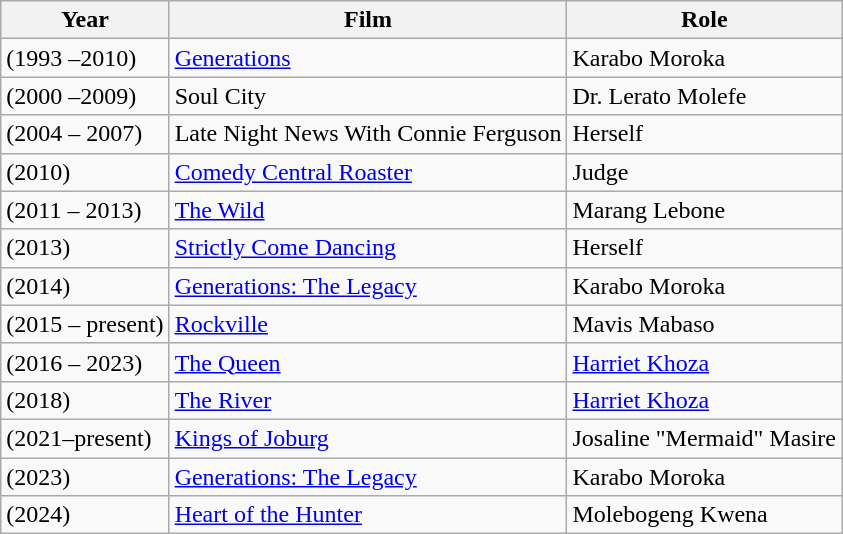<table class="wikitable">
<tr>
<th>Year</th>
<th>Film</th>
<th>Role</th>
</tr>
<tr>
<td>(1993 –2010)</td>
<td><a href='#'>Generations</a></td>
<td>Karabo Moroka</td>
</tr>
<tr>
<td>(2000 –2009)</td>
<td>Soul City</td>
<td>Dr. Lerato Molefe</td>
</tr>
<tr>
<td>(2004 – 2007)</td>
<td>Late Night News With Connie Ferguson</td>
<td>Herself</td>
</tr>
<tr>
<td>(2010)</td>
<td><a href='#'>Comedy Central Roaster</a></td>
<td>Judge</td>
</tr>
<tr>
<td>(2011 – 2013)</td>
<td><a href='#'>The Wild</a></td>
<td>Marang Lebone</td>
</tr>
<tr>
<td>(2013)</td>
<td><a href='#'>Strictly Come Dancing</a></td>
<td>Herself</td>
</tr>
<tr>
<td>(2014)</td>
<td><a href='#'>Generations: The Legacy</a></td>
<td>Karabo Moroka</td>
</tr>
<tr>
<td>(2015 – present)</td>
<td><a href='#'>Rockville</a></td>
<td>Mavis Mabaso</td>
</tr>
<tr>
<td>(2016 – 2023)</td>
<td><a href='#'>The Queen</a></td>
<td><a href='#'>Harriet Khoza</a></td>
</tr>
<tr>
<td>(2018)</td>
<td><a href='#'>The River</a></td>
<td><a href='#'>Harriet Khoza</a></td>
</tr>
<tr>
<td>(2021–present)</td>
<td><a href='#'>Kings of Joburg</a></td>
<td>Josaline "Mermaid" Masire</td>
</tr>
<tr>
<td>(2023)</td>
<td><a href='#'>Generations: The Legacy</a></td>
<td>Karabo Moroka</td>
</tr>
<tr>
<td>(2024)</td>
<td><a href='#'>Heart of the Hunter</a></td>
<td>Molebogeng Kwena</td>
</tr>
</table>
